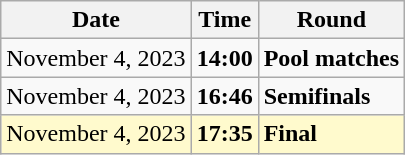<table class="wikitable">
<tr>
<th>Date</th>
<th>Time</th>
<th>Round</th>
</tr>
<tr>
<td>November 4, 2023</td>
<td><strong>14:00</strong></td>
<td><strong>Pool matches</strong></td>
</tr>
<tr>
<td>November 4, 2023</td>
<td><strong>16:46</strong></td>
<td><strong>Semifinals</strong></td>
</tr>
<tr style=background:lemonchiffon>
<td>November 4, 2023</td>
<td><strong>17:35</strong></td>
<td><strong>Final</strong></td>
</tr>
</table>
